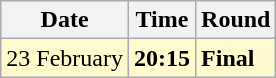<table class="wikitable">
<tr>
<th>Date</th>
<th>Time</th>
<th>Round</th>
</tr>
<tr style=background:lemonchiffon>
<td>23 February</td>
<td><strong>20:15</strong></td>
<td><strong>Final</strong></td>
</tr>
</table>
